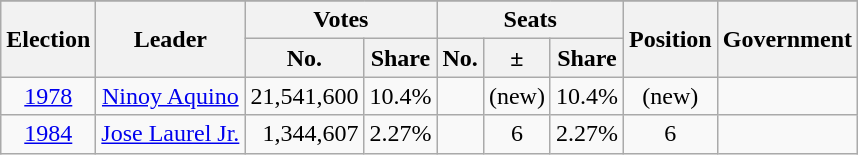<table class="wikitable sortable" style="text-align:center">
<tr>
</tr>
<tr>
<th rowspan=2>Election</th>
<th rowspan=2>Leader</th>
<th colspan=2>Votes</th>
<th colspan=3>Seats</th>
<th rowspan=2>Position</th>
<th rowspan=2>Government</th>
</tr>
<tr>
<th>No.</th>
<th>Share</th>
<th>No.</th>
<th>±</th>
<th>Share</th>
</tr>
<tr>
<td><a href='#'>1978</a></td>
<td><a href='#'>Ninoy Aquino</a></td>
<td style="text-align:right;">21,541,600</td>
<td style="text-align:right;">10.4%</td>
<td></td>
<td> (new)</td>
<td style="text-align:right;">10.4%</td>
<td> (new)</td>
<td></td>
</tr>
<tr>
<td><a href='#'>1984</a></td>
<td rowspan="3"><a href='#'>Jose Laurel Jr.</a></td>
<td style="text-align:right;">1,344,607</td>
<td style="text-align:right;">2.27%</td>
<td></td>
<td> 6</td>
<td style="text-align:right;">2.27%</td>
<td> 6</td>
<td></td>
</tr>
</table>
